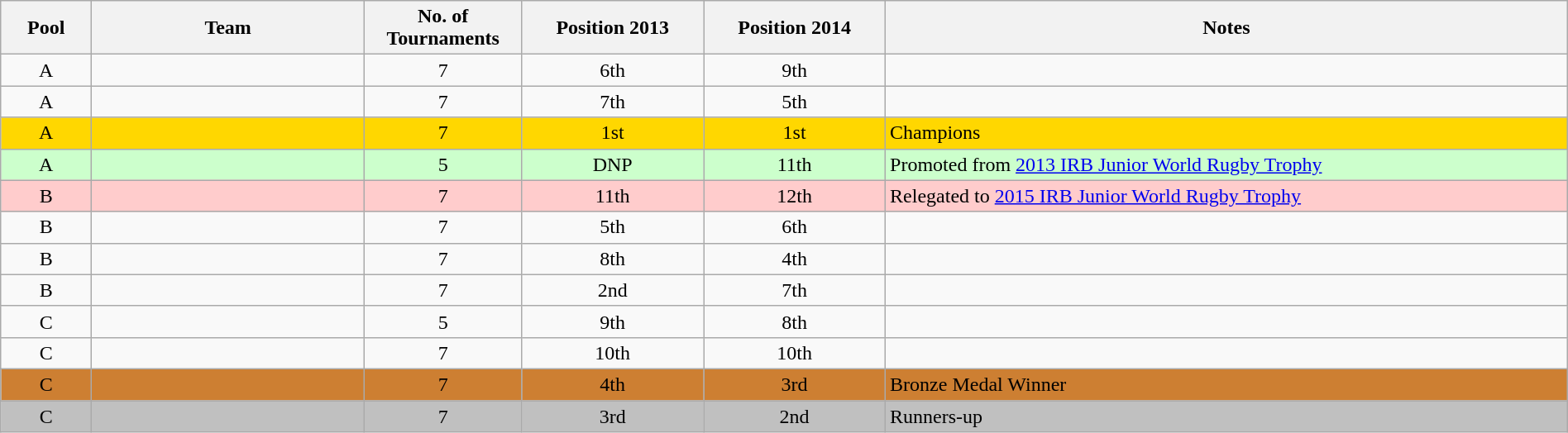<table class="wikitable sortable" style="width:100%;">
<tr>
<th width="4%">Pool</th>
<th width="12%">Team</th>
<th width="5%">No. of Tournaments</th>
<th width="8%">Position 2013</th>
<th width="8%">Position 2014</th>
<th width="30%">Notes</th>
</tr>
<tr>
<td align=center>A</td>
<td></td>
<td align=center>7</td>
<td align=center>6th</td>
<td align=center>9th</td>
<td></td>
</tr>
<tr>
<td align=center>A</td>
<td></td>
<td align=center>7</td>
<td align=center>7th</td>
<td align=center>5th</td>
<td></td>
</tr>
<tr bgcolor="gold">
<td align=center>A</td>
<td></td>
<td align=center>7</td>
<td align=center>1st</td>
<td align=center>1st</td>
<td>Champions</td>
</tr>
<tr bgcolor="#ccffcc">
<td align=center>A</td>
<td></td>
<td align=center>5</td>
<td align=center>DNP</td>
<td align=center>11th</td>
<td>Promoted from <a href='#'>2013 IRB Junior World Rugby Trophy</a></td>
</tr>
<tr bgcolor="#ffcccc">
<td align=center>B</td>
<td></td>
<td align=center>7</td>
<td align=center>11th</td>
<td align=center>12th</td>
<td>Relegated to <a href='#'>2015 IRB Junior World Rugby Trophy</a></td>
</tr>
<tr>
<td align=center>B</td>
<td></td>
<td align=center>7</td>
<td align=center>5th</td>
<td align=center>6th</td>
<td></td>
</tr>
<tr>
<td align=center>B</td>
<td></td>
<td align=center>7</td>
<td align=center>8th</td>
<td align=center>4th</td>
<td></td>
</tr>
<tr>
<td align=center>B</td>
<td></td>
<td align=center>7</td>
<td align=center>2nd</td>
<td align=center>7th</td>
<td></td>
</tr>
<tr>
<td align=center>C</td>
<td></td>
<td align=center>5</td>
<td align=center>9th</td>
<td align=center>8th</td>
<td></td>
</tr>
<tr>
<td align=center>C</td>
<td></td>
<td align=center>7</td>
<td align=center>10th</td>
<td align=center>10th</td>
<td></td>
</tr>
<tr bgcolor="#CD7F32">
<td align=center>C</td>
<td></td>
<td align=center>7</td>
<td align=center>4th</td>
<td align=center>3rd</td>
<td>Bronze Medal Winner</td>
</tr>
<tr bgcolor="#C0C0C0">
<td align=center>C</td>
<td></td>
<td align=center>7</td>
<td align=center>3rd</td>
<td align=center>2nd</td>
<td>Runners-up</td>
</tr>
</table>
